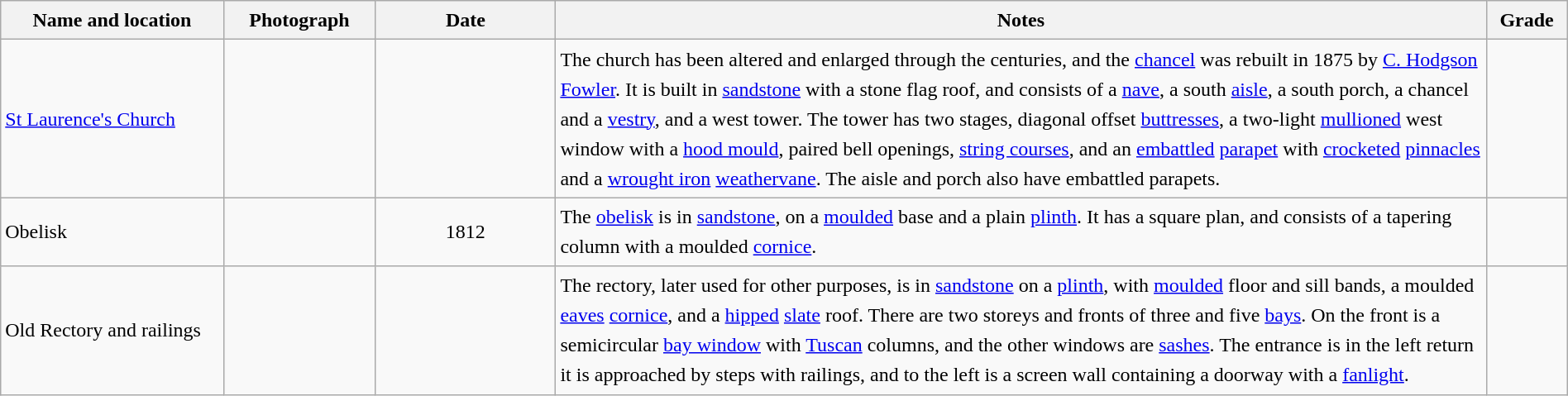<table class="wikitable sortable plainrowheaders" style="width:100%; border:0px; text-align:left; line-height:150%">
<tr>
<th scope="col" style="width:150px">Name and location</th>
<th scope="col" style="width:100px" class="unsortable">Photograph</th>
<th scope="col" style="width:120px">Date</th>
<th scope="col" style="width:650px" class="unsortable">Notes</th>
<th scope="col" style="width:50px">Grade</th>
</tr>
<tr>
<td><a href='#'>St Laurence's Church</a><br><small></small></td>
<td></td>
<td align="center"></td>
<td>The church has been altered and enlarged through the centuries, and the <a href='#'>chancel</a> was rebuilt in 1875 by <a href='#'>C. Hodgson Fowler</a>. It is built in <a href='#'>sandstone</a> with a stone flag roof, and consists of a <a href='#'>nave</a>, a south <a href='#'>aisle</a>, a south porch, a chancel and a <a href='#'>vestry</a>, and a west tower. The tower has two stages, diagonal offset <a href='#'>buttresses</a>, a two-light <a href='#'>mullioned</a> west window with a <a href='#'>hood mould</a>, paired bell openings, <a href='#'>string courses</a>, and an <a href='#'>embattled</a> <a href='#'>parapet</a> with <a href='#'>crocketed</a> <a href='#'>pinnacles</a> and a <a href='#'>wrought iron</a> <a href='#'>weathervane</a>. The aisle and porch also have  embattled parapets.</td>
<td align="center" ></td>
</tr>
<tr>
<td>Obelisk<br><small></small></td>
<td></td>
<td align="center">1812</td>
<td>The <a href='#'>obelisk</a> is in <a href='#'>sandstone</a>, on a <a href='#'>moulded</a> base and a plain <a href='#'>plinth</a>. It has a square plan, and consists of a  tapering column with a moulded <a href='#'>cornice</a>.</td>
<td align="center" ></td>
</tr>
<tr>
<td>Old Rectory and railings<br><small></small></td>
<td></td>
<td align="center"></td>
<td>The rectory, later used for other purposes, is in <a href='#'>sandstone</a> on a <a href='#'>plinth</a>, with <a href='#'>moulded</a> floor and sill bands, a moulded <a href='#'>eaves</a> <a href='#'>cornice</a>, and a <a href='#'>hipped</a> <a href='#'>slate</a> roof. There are two storeys and fronts of three and five <a href='#'>bays</a>. On the front is a semicircular <a href='#'>bay window</a> with <a href='#'>Tuscan</a> columns, and the other windows are <a href='#'>sashes</a>. The entrance is in the left return it is approached by steps with railings, and to the left is a screen wall containing a doorway with a <a href='#'>fanlight</a>.</td>
<td align="center" ></td>
</tr>
<tr>
</tr>
</table>
